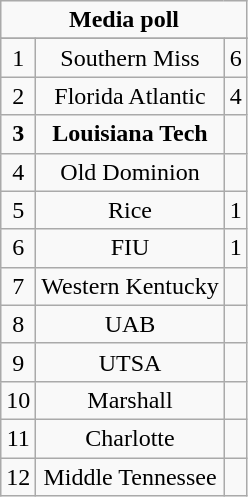<table class="wikitable">
<tr align="center">
<td align="center" Colspan="3"><strong>Media poll</strong></td>
</tr>
<tr align="center">
</tr>
<tr align="center">
<td>1</td>
<td>Southern Miss</td>
<td>6</td>
</tr>
<tr align="center">
<td>2</td>
<td>Florida Atlantic</td>
<td>4</td>
</tr>
<tr align="center">
<td><strong>3</strong></td>
<td><strong>Louisiana Tech</strong></td>
<td></td>
</tr>
<tr align="center">
<td>4</td>
<td>Old Dominion</td>
<td></td>
</tr>
<tr align="center">
<td>5</td>
<td>Rice</td>
<td>1</td>
</tr>
<tr align="center">
<td>6</td>
<td>FIU</td>
<td>1</td>
</tr>
<tr align="center">
<td>7</td>
<td>Western Kentucky</td>
<td></td>
</tr>
<tr align="center">
<td>8</td>
<td>UAB</td>
<td></td>
</tr>
<tr align="center">
<td>9</td>
<td>UTSA</td>
<td></td>
</tr>
<tr align="center">
<td>10</td>
<td>Marshall</td>
<td></td>
</tr>
<tr align="center">
<td>11</td>
<td>Charlotte</td>
<td></td>
</tr>
<tr align="center">
<td>12</td>
<td>Middle Tennessee</td>
<td></td>
</tr>
</table>
